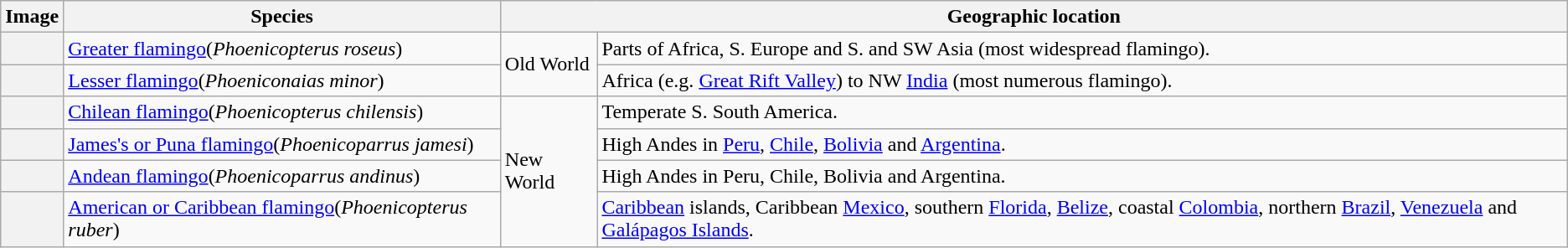<table class="wikitable" style="text-align:left">
<tr>
<th>Image</th>
<th>Species</th>
<th colspan="2">Geographic location</th>
</tr>
<tr>
<th></th>
<td><a href='#'>Greater flamingo</a>(<em>Phoenicopterus roseus</em>)</td>
<td rowspan="2">Old World</td>
<td>Parts of Africa, S. Europe and S. and SW Asia (most widespread flamingo).</td>
</tr>
<tr>
<th></th>
<td><a href='#'>Lesser flamingo</a>(<em>Phoeniconaias minor</em>)</td>
<td>Africa (e.g. <a href='#'>Great Rift Valley</a>) to NW <a href='#'>India</a> (most numerous flamingo).</td>
</tr>
<tr>
<th></th>
<td><a href='#'>Chilean flamingo</a>(<em>Phoenicopterus chilensis</em>)</td>
<td rowspan="4">New World</td>
<td>Temperate S. South America.</td>
</tr>
<tr>
<th></th>
<td><a href='#'>James's or Puna flamingo</a>(<em>Phoenicoparrus jamesi</em>)</td>
<td>High Andes in <a href='#'>Peru</a>, <a href='#'>Chile</a>, <a href='#'>Bolivia</a> and <a href='#'>Argentina</a>.</td>
</tr>
<tr>
<th></th>
<td><a href='#'>Andean flamingo</a>(<em>Phoenicoparrus andinus</em>)</td>
<td>High Andes in Peru, Chile, Bolivia and Argentina.</td>
</tr>
<tr>
<th></th>
<td><a href='#'>American or Caribbean flamingo</a>(<em>Phoenicopterus ruber</em>)</td>
<td><a href='#'>Caribbean</a> islands, Caribbean <a href='#'>Mexico</a>, southern <a href='#'>Florida</a>, <a href='#'>Belize</a>, coastal <a href='#'>Colombia</a>, northern <a href='#'>Brazil</a>, <a href='#'>Venezuela</a> and <a href='#'>Galápagos Islands</a>.</td>
</tr>
</table>
